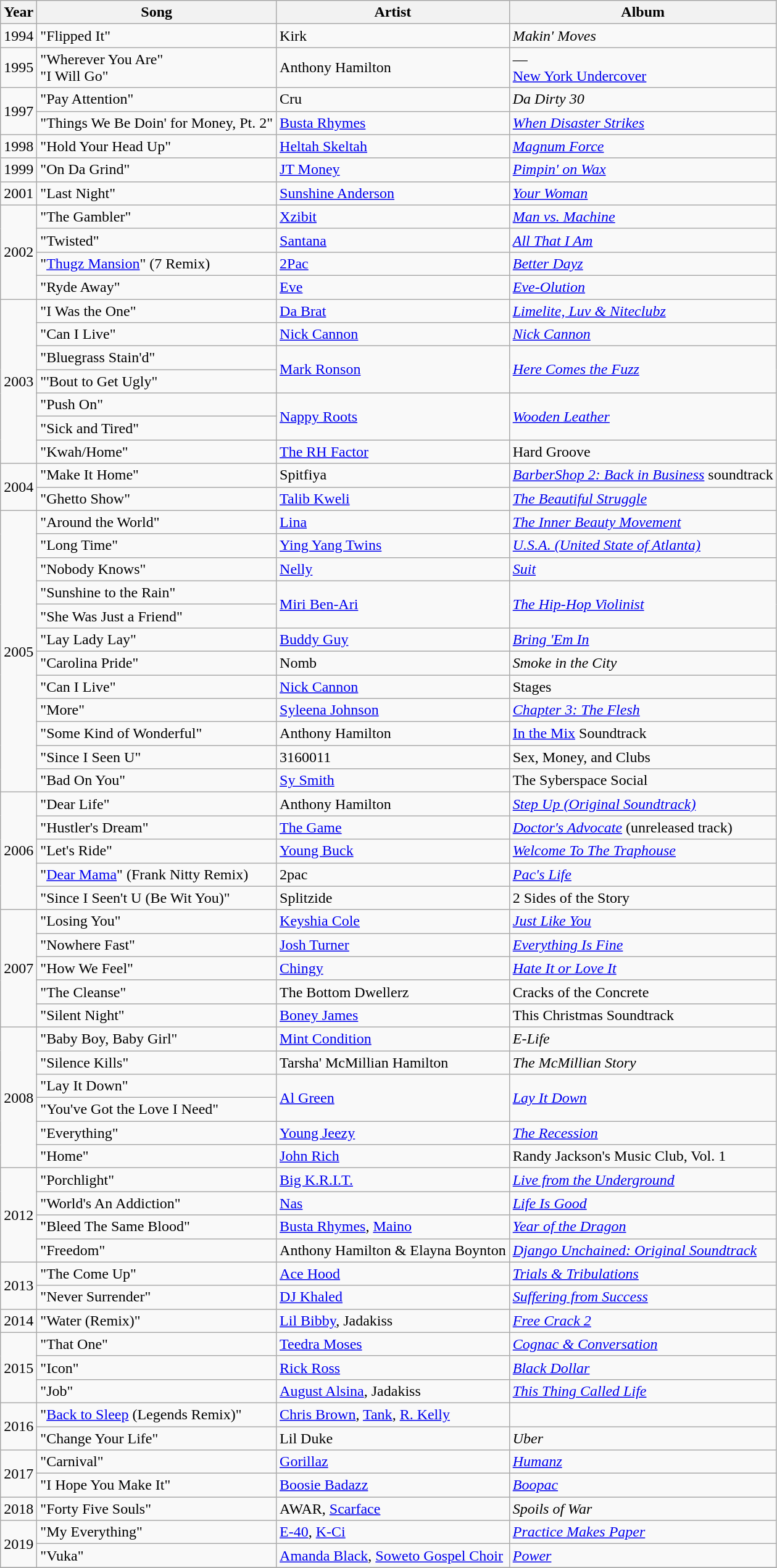<table class="wikitable">
<tr>
<th style="text-align:center;">Year</th>
<th style="text-align:center;">Song</th>
<th style="text-align:center;">Artist</th>
<th style="text-align:center;">Album</th>
</tr>
<tr>
<td style="text-align:center;">1994</td>
<td style="text-align:left;">"Flipped It"</td>
<td style="text-align:left;">Kirk</td>
<td style="text-align:left;"><em>Makin' Moves</em></td>
</tr>
<tr>
<td style="text-align:center;">1995</td>
<td style="text-align:left;">"Wherever You Are"<br>"I Will Go"</td>
<td style="text-align:left;">Anthony Hamilton</td>
<td style="text-align:left;">—<br><a href='#'>New York Undercover</a></td>
</tr>
<tr>
<td style="text-align:center;" rowspan="2">1997</td>
<td style="text-align:left;">"Pay Attention"</td>
<td style="text-align:left;">Cru</td>
<td style="text-align:left;"><em>Da Dirty 30</em></td>
</tr>
<tr style="text-align:left;">
<td>"Things We Be Doin' for Money, Pt. 2"</td>
<td><a href='#'>Busta Rhymes</a></td>
<td><em><a href='#'>When Disaster Strikes</a></em></td>
</tr>
<tr>
<td style="text-align:center;">1998</td>
<td style="text-align:left;">"Hold Your Head Up"</td>
<td style="text-align:left;"><a href='#'>Heltah Skeltah</a></td>
<td style="text-align:left;"><em><a href='#'>Magnum Force</a></em></td>
</tr>
<tr>
<td style="text-align:center;">1999</td>
<td style="text-align:left;">"On Da Grind"</td>
<td style="text-align:left;"><a href='#'>JT Money</a></td>
<td style="text-align:left;"><em><a href='#'>Pimpin' on Wax</a></em></td>
</tr>
<tr>
<td style="text-align:center;">2001</td>
<td style="text-align:left;">"Last Night"</td>
<td style="text-align:left;"><a href='#'>Sunshine Anderson</a></td>
<td style="text-align:left;"><em><a href='#'>Your Woman</a></em></td>
</tr>
<tr>
<td style="text-align:center;" rowspan="4">2002</td>
<td style="text-align:left;">"The Gambler"</td>
<td style="text-align:left;"><a href='#'>Xzibit</a></td>
<td style="text-align:left;"><em><a href='#'>Man vs. Machine</a></em></td>
</tr>
<tr>
<td style="text-align:left;">"Twisted"</td>
<td style="text-align:left;"><a href='#'>Santana</a></td>
<td style="text-align:left;"><em><a href='#'>All That I Am</a></em></td>
</tr>
<tr>
<td style="text-align:left;">"<a href='#'>Thugz Mansion</a>" (7 Remix)</td>
<td style="text-align:left;"><a href='#'>2Pac</a></td>
<td style="text-align:left;"><em><a href='#'>Better Dayz</a></em></td>
</tr>
<tr>
<td style="text-align:left;">"Ryde Away"</td>
<td style="text-align:left;"><a href='#'>Eve</a></td>
<td style="text-align:left;"><em><a href='#'>Eve-Olution</a></em></td>
</tr>
<tr>
<td style="text-align:center;" rowspan="7">2003</td>
<td style="text-align:left;">"I Was the One"</td>
<td style="text-align:left;"><a href='#'>Da Brat</a></td>
<td style="text-align:left;"><em><a href='#'>Limelite, Luv & Niteclubz</a></em></td>
</tr>
<tr>
<td style="text-align:left;">"Can I Live"</td>
<td style="text-align:left;"><a href='#'>Nick Cannon</a></td>
<td style="text-align:left;"><em><a href='#'>Nick Cannon</a></em></td>
</tr>
<tr style="text-align:left;">
<td>"Bluegrass Stain'd"</td>
<td rowspan="2"><a href='#'>Mark Ronson</a></td>
<td rowspan="2"><em><a href='#'>Here Comes the Fuzz</a></em></td>
</tr>
<tr>
<td style="text-align:left;">"'Bout to Get Ugly"</td>
</tr>
<tr style="text-align:left;">
<td>"Push On"</td>
<td rowspan="2"><a href='#'>Nappy Roots</a></td>
<td rowspan="2"><em><a href='#'>Wooden Leather</a></em></td>
</tr>
<tr>
<td style="text-align:left;">"Sick and Tired"</td>
</tr>
<tr>
<td style="text-align:left;">"Kwah/Home"</td>
<td style="text-align:left;"><a href='#'>The RH Factor</a></td>
<td style="text-align:left;">Hard Groove</td>
</tr>
<tr>
<td style="text-align:center;" rowspan="2">2004</td>
<td style="text-align:left;">"Make It Home"</td>
<td style="text-align:left;">Spitfiya</td>
<td style="text-align:left;"><em><a href='#'>BarberShop 2: Back in Business</a></em> soundtrack</td>
</tr>
<tr style="text-align:left;">
<td>"Ghetto Show"</td>
<td><a href='#'>Talib Kweli</a></td>
<td><em><a href='#'>The Beautiful Struggle</a></em></td>
</tr>
<tr>
<td style="text-align:center;" rowspan="12">2005</td>
<td style="text-align:left;">"Around the World"</td>
<td style="text-align:left;"><a href='#'>Lina</a></td>
<td style="text-align:left;"><em><a href='#'>The Inner Beauty Movement</a></em></td>
</tr>
<tr style="text-align:left;">
<td>"Long Time"</td>
<td><a href='#'>Ying Yang Twins</a></td>
<td><em><a href='#'>U.S.A. (United State of Atlanta)</a></em></td>
</tr>
<tr>
<td style="text-align:left;">"Nobody Knows"</td>
<td style="text-align:left;"><a href='#'>Nelly</a></td>
<td style="text-align:left;"><em><a href='#'>Suit</a></em></td>
</tr>
<tr style="text-align:left;">
<td>"Sunshine to the Rain"</td>
<td rowspan="2"><a href='#'>Miri Ben-Ari</a></td>
<td rowspan="2"><em><a href='#'>The Hip-Hop Violinist</a></em></td>
</tr>
<tr>
<td style="text-align:left;">"She Was Just a Friend"</td>
</tr>
<tr>
<td style="text-align:left;">"Lay Lady Lay"</td>
<td style="text-align:left;"><a href='#'>Buddy Guy</a></td>
<td style="text-align:left;"><em><a href='#'>Bring 'Em In</a></em></td>
</tr>
<tr style="text-align:left;">
<td>"Carolina Pride"</td>
<td>Nomb</td>
<td><em>Smoke in the City</em></td>
</tr>
<tr style="text-align:left;">
<td>"Can I Live"</td>
<td><a href='#'>Nick Cannon</a></td>
<td>Stages</td>
</tr>
<tr style="text-align:left;">
<td>"More"</td>
<td><a href='#'>Syleena Johnson</a></td>
<td><em><a href='#'>Chapter 3: The Flesh</a></em></td>
</tr>
<tr>
<td style="text-align:left;">"Some Kind of Wonderful"</td>
<td style="text-align:left;">Anthony Hamilton</td>
<td style="text-align:left;"><a href='#'>In the Mix</a> Soundtrack</td>
</tr>
<tr style="text-align:left;">
<td>"Since I Seen U"</td>
<td>3160011</td>
<td>Sex, Money, and Clubs</td>
</tr>
<tr style="text-align:left;">
<td>"Bad On You"</td>
<td><a href='#'>Sy Smith</a></td>
<td>The Syberspace Social</td>
</tr>
<tr>
<td style="text-align:center;" rowspan="5">2006</td>
<td style="text-align:left;">"Dear Life"</td>
<td style="text-align:left;">Anthony Hamilton</td>
<td style="text-align:left;"><em><a href='#'>Step Up (Original Soundtrack)</a></em></td>
</tr>
<tr>
<td style="text-align:left;">"Hustler's Dream"</td>
<td style="text-align:left;"><a href='#'>The Game</a></td>
<td style="text-align:left;"><em><a href='#'>Doctor's Advocate</a></em> (unreleased track)</td>
</tr>
<tr style="text-align:left;">
<td>"Let's Ride"</td>
<td><a href='#'>Young Buck</a></td>
<td><em><a href='#'>Welcome To The Traphouse</a></em></td>
</tr>
<tr style="text-align:left;">
<td>"<a href='#'>Dear Mama</a>" (Frank Nitty Remix)</td>
<td>2pac</td>
<td><em><a href='#'>Pac's Life</a></em></td>
</tr>
<tr style="text-align:left;">
<td>"Since I Seen't U (Be Wit You)"</td>
<td>Splitzide</td>
<td>2 Sides of the Story</td>
</tr>
<tr>
<td style="text-align:center;" rowspan="5">2007</td>
<td style="text-align:left;">"Losing You"</td>
<td style="text-align:left;"><a href='#'>Keyshia Cole</a></td>
<td style="text-align:left;"><em><a href='#'>Just Like You</a></em></td>
</tr>
<tr style="text-align:left;">
<td>"Nowhere Fast"</td>
<td><a href='#'>Josh Turner</a></td>
<td><em><a href='#'>Everything Is Fine</a></em></td>
</tr>
<tr>
<td style="text-align:left;">"How We Feel"</td>
<td style="text-align:left;"><a href='#'>Chingy</a></td>
<td style="text-align:left;"><em><a href='#'>Hate It or Love It</a></em></td>
</tr>
<tr style="text-align:left;">
<td>"The Cleanse"</td>
<td>The Bottom Dwellerz</td>
<td>Cracks of the Concrete</td>
</tr>
<tr style="text-align:left;">
<td>"Silent Night"</td>
<td><a href='#'>Boney James</a></td>
<td>This Christmas Soundtrack</td>
</tr>
<tr>
<td style="text-align:center;" rowspan="6">2008</td>
<td style="text-align:left;">"Baby Boy, Baby Girl"</td>
<td style="text-align:left;"><a href='#'>Mint Condition</a></td>
<td style="text-align:left;"><em>E-Life</em></td>
</tr>
<tr style="text-align:left;">
<td>"Silence Kills"</td>
<td>Tarsha' McMillian Hamilton</td>
<td><em>The McMillian Story</em></td>
</tr>
<tr>
<td style="text-align:left;">"Lay It Down"</td>
<td style="text-align:left;" rowspan="2"><a href='#'>Al Green</a></td>
<td style="text-align:left;" rowspan="2"><em><a href='#'>Lay It Down</a></em></td>
</tr>
<tr>
<td style="text-align:left;">"You've Got the Love I Need"</td>
</tr>
<tr style="text-align:left;">
<td>"Everything"</td>
<td><a href='#'>Young Jeezy</a></td>
<td><em><a href='#'>The Recession</a></em></td>
</tr>
<tr>
<td style="text-align:left;">"Home"</td>
<td style="text-align:left;"><a href='#'>John Rich</a></td>
<td style="text-align:left;">Randy Jackson's Music Club, Vol. 1</td>
</tr>
<tr>
<td style="text-align:center;" rowspan="4">2012</td>
<td style="text-align:left;">"Porchlight"</td>
<td style="text-align:left;"><a href='#'>Big K.R.I.T.</a></td>
<td style="text-align:left;"><em><a href='#'>Live from the Underground</a></em></td>
</tr>
<tr>
<td style="text-align:left;">"World's An Addiction"</td>
<td style="text-align:left;"><a href='#'>Nas</a></td>
<td style="text-align:left;"><em><a href='#'>Life Is Good</a></em></td>
</tr>
<tr>
<td style="text-align:left;">"Bleed The Same Blood"</td>
<td style="text-align:left;"><a href='#'>Busta Rhymes</a>, <a href='#'>Maino</a></td>
<td style="text-align:left;"><em><a href='#'>Year of the Dragon</a></em></td>
</tr>
<tr>
<td style="text-align:left;">"Freedom"</td>
<td style="text-align:left;">Anthony Hamilton & Elayna Boynton</td>
<td style="text-align:left;"><em><a href='#'>Django Unchained: Original Soundtrack</a></em></td>
</tr>
<tr>
<td style="text-align:center;" rowspan="2">2013</td>
<td style="text-align:left;">"The Come Up"</td>
<td style="text-align:left;"><a href='#'>Ace Hood</a></td>
<td style="text-align:left;"><em><a href='#'>Trials & Tribulations</a></em></td>
</tr>
<tr style="text-align:left;">
<td>"Never Surrender"</td>
<td><a href='#'>DJ Khaled</a></td>
<td><em><a href='#'>Suffering from Success</a></em></td>
</tr>
<tr>
<td style="text-align:center;">2014</td>
<td style="text-align:left;">"Water (Remix)"</td>
<td style="text-align:left;"><a href='#'>Lil Bibby</a>, Jadakiss</td>
<td style="text-align:left;"><em><a href='#'>Free Crack 2</a></em></td>
</tr>
<tr>
<td style="text-align:center;" rowspan="3">2015</td>
<td style="text-align:left;">"That One"</td>
<td style="text-align:left;"><a href='#'>Teedra Moses</a></td>
<td style="text-align:left;"><em><a href='#'>Cognac & Conversation</a></em></td>
</tr>
<tr style="text-align:left;">
<td>"Icon"</td>
<td><a href='#'>Rick Ross</a></td>
<td><em><a href='#'>Black Dollar</a></em></td>
</tr>
<tr style="text-align:left;">
<td>"Job"</td>
<td><a href='#'>August Alsina</a>, Jadakiss</td>
<td><em><a href='#'>This Thing Called Life</a></em></td>
</tr>
<tr>
<td style="text-align:center;" rowspan="2">2016</td>
<td style="text-align:left;">"<a href='#'>Back to Sleep</a> (Legends Remix)"</td>
<td style="text-align:left;"><a href='#'>Chris Brown</a>, <a href='#'>Tank</a>, <a href='#'>R. Kelly</a></td>
<td style="text-align:left;"></td>
</tr>
<tr style="text-align:left;">
<td>"Change Your Life"</td>
<td>Lil Duke</td>
<td><em>Uber</em></td>
</tr>
<tr>
<td style="text-align:center;" rowspan="2">2017</td>
<td style="text-align:left;">"Carnival"</td>
<td style="text-align:left;"><a href='#'>Gorillaz</a></td>
<td style="text-align:left;"><em><a href='#'>Humanz</a></em></td>
</tr>
<tr style="text-align:left;">
<td>"I Hope You Make It"</td>
<td><a href='#'>Boosie Badazz</a></td>
<td><em><a href='#'>Boopac</a></em></td>
</tr>
<tr>
<td style="text-align:center;">2018</td>
<td style="text-align:left;">"Forty Five Souls"</td>
<td style="text-align:left;">AWAR, <a href='#'>Scarface</a></td>
<td style="text-align:left;"><em>Spoils of War</em></td>
</tr>
<tr>
<td rowspan="2" style="text-align:center;">2019</td>
<td style="text-align:left;">"My Everything"</td>
<td style="text-align:left;"><a href='#'>E-40</a>, <a href='#'>K-Ci</a></td>
<td style="text-align:left;"><em><a href='#'>Practice Makes Paper</a></em></td>
</tr>
<tr>
<td>"Vuka"</td>
<td><a href='#'>Amanda Black</a>, <a href='#'>Soweto Gospel Choir</a></td>
<td><a href='#'><em>Power</em></a></td>
</tr>
<tr>
</tr>
</table>
